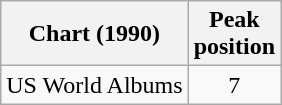<table class="wikitable">
<tr>
<th>Chart (1990)</th>
<th>Peak<br>position</th>
</tr>
<tr>
<td>US World Albums</td>
<td align="center">7</td>
</tr>
</table>
